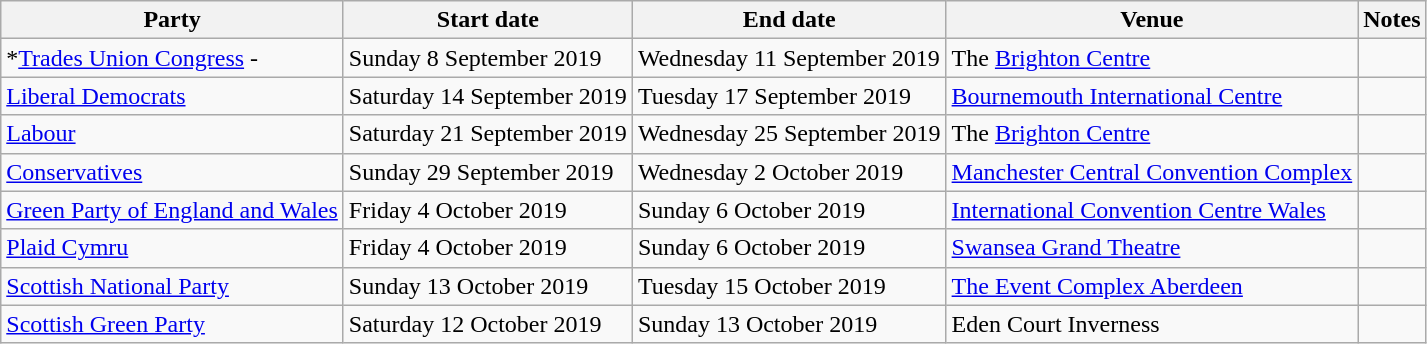<table class="wikitable sortable">
<tr>
<th>Party</th>
<th>Start date</th>
<th>End date</th>
<th>Venue</th>
<th>Notes</th>
</tr>
<tr>
<td>*<a href='#'>Trades Union Congress</a> -</td>
<td>Sunday 8 September 2019</td>
<td>Wednesday 11 September 2019</td>
<td>The <a href='#'>Brighton Centre</a></td>
<td></td>
</tr>
<tr>
<td><a href='#'>Liberal Democrats</a></td>
<td>Saturday 14 September 2019</td>
<td>Tuesday 17 September 2019</td>
<td><a href='#'>Bournemouth International Centre</a></td>
<td></td>
</tr>
<tr>
<td><a href='#'>Labour</a></td>
<td>Saturday 21 September 2019</td>
<td>Wednesday 25 September 2019</td>
<td>The <a href='#'>Brighton Centre</a></td>
<td></td>
</tr>
<tr>
<td><a href='#'>Conservatives</a></td>
<td>Sunday 29 September 2019</td>
<td>Wednesday 2 October 2019</td>
<td><a href='#'>Manchester Central Convention Complex</a></td>
<td></td>
</tr>
<tr>
<td><a href='#'>Green Party of England and Wales</a></td>
<td>Friday 4 October 2019</td>
<td>Sunday 6 October 2019</td>
<td><a href='#'>International Convention Centre Wales</a></td>
<td></td>
</tr>
<tr>
<td><a href='#'>Plaid Cymru</a></td>
<td>Friday 4 October 2019</td>
<td>Sunday 6 October 2019</td>
<td><a href='#'>Swansea Grand Theatre</a></td>
<td></td>
</tr>
<tr>
<td><a href='#'>Scottish National Party</a></td>
<td>Sunday 13 October 2019</td>
<td>Tuesday 15 October 2019</td>
<td><a href='#'>The Event Complex Aberdeen</a></td>
<td></td>
</tr>
<tr>
<td><a href='#'>Scottish Green Party</a></td>
<td>Saturday 12 October 2019</td>
<td>Sunday 13 October 2019</td>
<td>Eden Court Inverness</td>
<td></td>
</tr>
</table>
